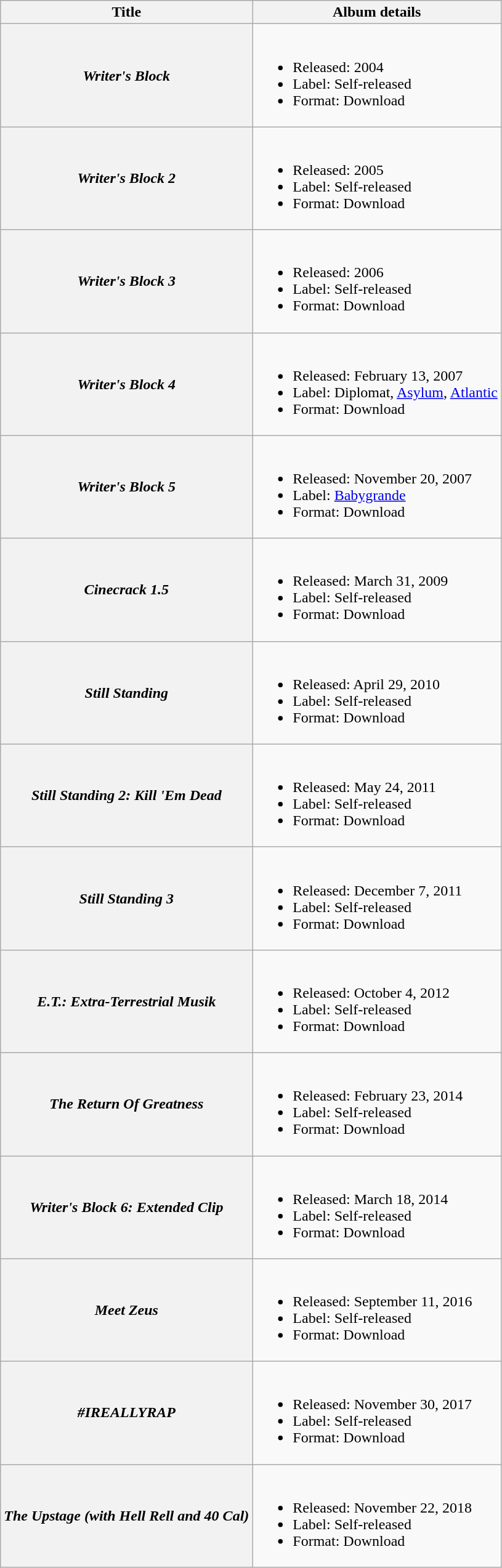<table class="wikitable plainrowheaders" style="align-text:center;">
<tr>
<th scope="col">Title</th>
<th scope="col">Album details</th>
</tr>
<tr>
<th scope="row"><em>Writer's Block</em></th>
<td><br><ul><li>Released: 2004</li><li>Label: Self-released</li><li>Format: Download</li></ul></td>
</tr>
<tr>
<th scope="row"><em>Writer's Block 2</em></th>
<td><br><ul><li>Released: 2005</li><li>Label: Self-released</li><li>Format: Download</li></ul></td>
</tr>
<tr>
<th scope="row"><em>Writer's Block 3</em></th>
<td><br><ul><li>Released: 2006</li><li>Label: Self-released</li><li>Format: Download</li></ul></td>
</tr>
<tr>
<th scope="row"><em>Writer's Block 4</em></th>
<td><br><ul><li>Released: February 13, 2007</li><li>Label: Diplomat, <a href='#'>Asylum</a>, <a href='#'>Atlantic</a></li><li>Format: Download</li></ul></td>
</tr>
<tr>
<th scope="row"><em>Writer's Block 5</em></th>
<td><br><ul><li>Released: November 20, 2007</li><li>Label: <a href='#'>Babygrande</a></li><li>Format: Download</li></ul></td>
</tr>
<tr>
<th scope="row"><em>Cinecrack 1.5</em></th>
<td><br><ul><li>Released: March 31, 2009</li><li>Label: Self-released</li><li>Format: Download</li></ul></td>
</tr>
<tr>
<th scope="row"><em>Still Standing</em></th>
<td><br><ul><li>Released: April 29, 2010</li><li>Label: Self-released</li><li>Format: Download</li></ul></td>
</tr>
<tr>
<th scope="row"><em>Still Standing 2: Kill 'Em Dead</em></th>
<td><br><ul><li>Released: May 24, 2011</li><li>Label: Self-released</li><li>Format: Download</li></ul></td>
</tr>
<tr>
<th scope="row"><em>Still Standing 3</em></th>
<td><br><ul><li>Released: December 7, 2011</li><li>Label: Self-released</li><li>Format: Download</li></ul></td>
</tr>
<tr>
<th scope="row"><em>E.T.: Extra-Terrestrial Musik</em></th>
<td><br><ul><li>Released: October 4, 2012</li><li>Label: Self-released</li><li>Format: Download</li></ul></td>
</tr>
<tr>
<th scope="row"><em>The Return Of Greatness</em></th>
<td><br><ul><li>Released: February 23, 2014</li><li>Label: Self-released</li><li>Format: Download</li></ul></td>
</tr>
<tr>
<th scope="row"><em>Writer's Block 6: Extended Clip</em></th>
<td><br><ul><li>Released: March 18, 2014</li><li>Label: Self-released</li><li>Format: Download</li></ul></td>
</tr>
<tr>
<th scope="row"><em>Meet Zeus</em></th>
<td><br><ul><li>Released: September 11, 2016</li><li>Label: Self-released</li><li>Format: Download</li></ul></td>
</tr>
<tr>
<th scope="row"><em>#IREALLYRAP</em></th>
<td><br><ul><li>Released: November 30, 2017</li><li>Label: Self-released</li><li>Format: Download</li></ul></td>
</tr>
<tr>
<th scope="row"><em>The Upstage (with Hell Rell and 40 Cal)</em></th>
<td><br><ul><li>Released: November 22, 2018</li><li>Label: Self-released</li><li>Format: Download</li></ul></td>
</tr>
</table>
